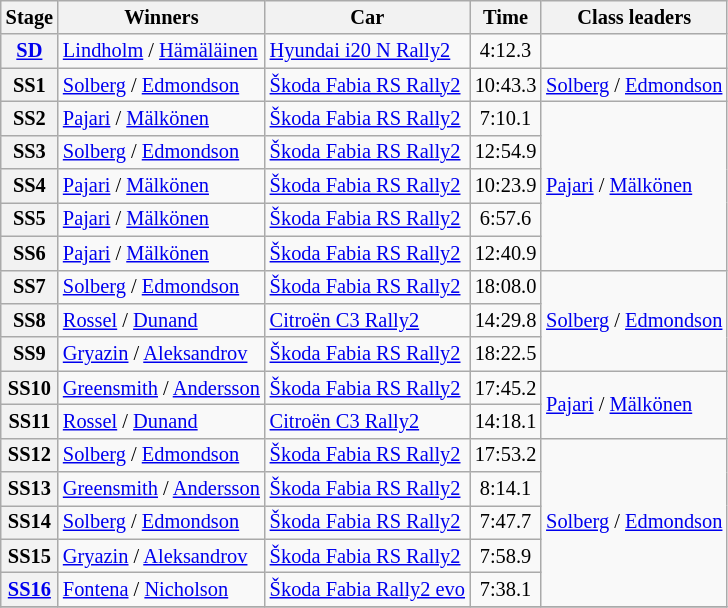<table class="wikitable" style="font-size:85%">
<tr>
<th>Stage</th>
<th>Winners</th>
<th>Car</th>
<th>Time</th>
<th>Class leaders</th>
</tr>
<tr>
<th><a href='#'>SD</a></th>
<td><a href='#'>Lindholm</a> / <a href='#'>Hämäläinen</a></td>
<td><a href='#'>Hyundai i20 N Rally2</a></td>
<td align="center">4:12.3</td>
<td></td>
</tr>
<tr>
<th>SS1</th>
<td><a href='#'>Solberg</a> / <a href='#'>Edmondson</a></td>
<td><a href='#'>Škoda Fabia RS Rally2</a></td>
<td align="center">10:43.3</td>
<td><a href='#'>Solberg</a> / <a href='#'>Edmondson</a></td>
</tr>
<tr>
<th>SS2</th>
<td><a href='#'>Pajari</a> / <a href='#'>Mälkönen</a></td>
<td><a href='#'>Škoda Fabia RS Rally2</a></td>
<td align="center">7:10.1</td>
<td rowspan="5"><a href='#'>Pajari</a> / <a href='#'>Mälkönen</a></td>
</tr>
<tr>
<th>SS3</th>
<td><a href='#'>Solberg</a> / <a href='#'>Edmondson</a></td>
<td><a href='#'>Škoda Fabia RS Rally2</a></td>
<td align="center">12:54.9</td>
</tr>
<tr>
<th>SS4</th>
<td><a href='#'>Pajari</a> / <a href='#'>Mälkönen</a></td>
<td><a href='#'>Škoda Fabia RS Rally2</a></td>
<td align="center">10:23.9</td>
</tr>
<tr>
<th>SS5</th>
<td><a href='#'>Pajari</a> / <a href='#'>Mälkönen</a></td>
<td><a href='#'>Škoda Fabia RS Rally2</a></td>
<td align="center">6:57.6</td>
</tr>
<tr>
<th>SS6</th>
<td><a href='#'>Pajari</a> / <a href='#'>Mälkönen</a></td>
<td><a href='#'>Škoda Fabia RS Rally2</a></td>
<td align="center">12:40.9</td>
</tr>
<tr>
<th>SS7</th>
<td><a href='#'>Solberg</a> / <a href='#'>Edmondson</a></td>
<td><a href='#'>Škoda Fabia RS Rally2</a></td>
<td align="center">18:08.0</td>
<td rowspan="3"><a href='#'>Solberg</a> / <a href='#'>Edmondson</a></td>
</tr>
<tr>
<th>SS8</th>
<td><a href='#'>Rossel</a> / <a href='#'>Dunand</a></td>
<td><a href='#'>Citroën C3 Rally2</a></td>
<td align="center">14:29.8</td>
</tr>
<tr>
<th>SS9</th>
<td><a href='#'>Gryazin</a> / <a href='#'>Aleksandrov</a></td>
<td><a href='#'>Škoda Fabia RS Rally2</a></td>
<td align="center">18:22.5</td>
</tr>
<tr>
<th>SS10</th>
<td><a href='#'>Greensmith</a> / <a href='#'>Andersson</a></td>
<td><a href='#'>Škoda Fabia RS Rally2</a></td>
<td align="center">17:45.2</td>
<td rowspan="2"><a href='#'>Pajari</a> / <a href='#'>Mälkönen</a></td>
</tr>
<tr>
<th>SS11</th>
<td><a href='#'>Rossel</a> / <a href='#'>Dunand</a></td>
<td><a href='#'>Citroën C3 Rally2</a></td>
<td align="center">14:18.1</td>
</tr>
<tr>
<th>SS12</th>
<td><a href='#'>Solberg</a> / <a href='#'>Edmondson</a></td>
<td><a href='#'>Škoda Fabia RS Rally2</a></td>
<td align="center">17:53.2</td>
<td rowspan="5"><a href='#'>Solberg</a> / <a href='#'>Edmondson</a></td>
</tr>
<tr>
<th>SS13</th>
<td><a href='#'>Greensmith</a> / <a href='#'>Andersson</a></td>
<td><a href='#'>Škoda Fabia RS Rally2</a></td>
<td align="center">8:14.1</td>
</tr>
<tr>
<th>SS14</th>
<td><a href='#'>Solberg</a> / <a href='#'>Edmondson</a></td>
<td><a href='#'>Škoda Fabia RS Rally2</a></td>
<td align="center">7:47.7</td>
</tr>
<tr>
<th>SS15</th>
<td><a href='#'>Gryazin</a> / <a href='#'>Aleksandrov</a></td>
<td><a href='#'>Škoda Fabia RS Rally2</a></td>
<td align="center">7:58.9</td>
</tr>
<tr>
<th><a href='#'>SS16</a></th>
<td><a href='#'>Fontena</a> / <a href='#'>Nicholson</a></td>
<td><a href='#'>Škoda Fabia Rally2 evo</a></td>
<td align="center">7:38.1</td>
</tr>
<tr>
</tr>
</table>
